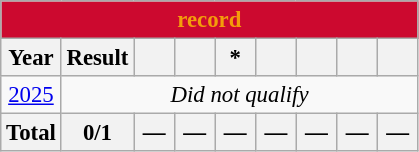<table class="wikitable mw-collapsible" style="text-align: center;font-size:95%;">
<tr>
<th colspan="9" style="background: #CC092F; color: #F39D0B;"><a href='#'></a> record</th>
</tr>
<tr>
<th>Year</th>
<th>Result</th>
<th width=20></th>
<th width=20></th>
<th width=20>*</th>
<th width=20></th>
<th width=20></th>
<th width=20></th>
<th width=20></th>
</tr>
<tr>
<td> <a href='#'>2025</a></td>
<td colspan="8"><em>Did not qualify</em></td>
</tr>
<tr>
<th>Total</th>
<th>0/1</th>
<th>—</th>
<th>—</th>
<th>—</th>
<th>—</th>
<th>—</th>
<th>—</th>
<th>—</th>
</tr>
</table>
